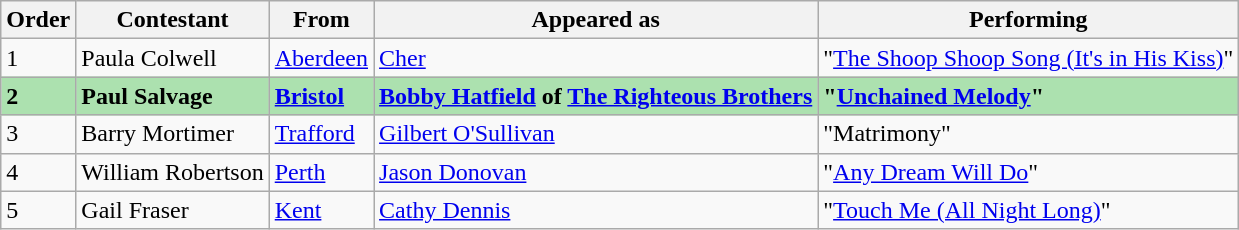<table class="wikitable">
<tr>
<th>Order</th>
<th>Contestant</th>
<th>From</th>
<th>Appeared as</th>
<th>Performing</th>
</tr>
<tr>
<td>1</td>
<td>Paula Colwell</td>
<td><a href='#'>Aberdeen</a></td>
<td><a href='#'>Cher</a></td>
<td>"<a href='#'>The Shoop Shoop Song (It's in His Kiss)</a>"</td>
</tr>
<tr style="background:#ACE1AF;">
<td><strong>2</strong></td>
<td><strong>Paul Salvage</strong></td>
<td><strong><a href='#'>Bristol</a></strong></td>
<td><strong><a href='#'>Bobby Hatfield</a> of <a href='#'>The Righteous Brothers</a> </strong></td>
<td><strong>"<a href='#'>Unchained Melody</a>"</strong></td>
</tr>
<tr>
<td>3</td>
<td>Barry Mortimer</td>
<td><a href='#'>Trafford</a></td>
<td><a href='#'>Gilbert O'Sullivan</a></td>
<td>"Matrimony"</td>
</tr>
<tr>
<td>4</td>
<td>William Robertson</td>
<td><a href='#'>Perth</a></td>
<td><a href='#'>Jason Donovan</a></td>
<td>"<a href='#'>Any Dream Will Do</a>"</td>
</tr>
<tr>
<td>5</td>
<td>Gail Fraser</td>
<td><a href='#'>Kent</a></td>
<td><a href='#'>Cathy Dennis</a></td>
<td>"<a href='#'>Touch Me (All Night Long)</a>"</td>
</tr>
</table>
